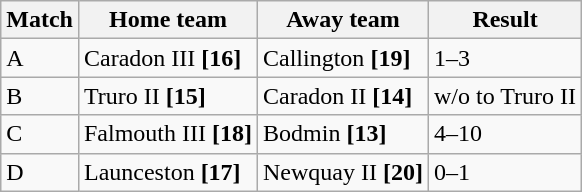<table class="wikitable">
<tr>
<th>Match</th>
<th>Home team</th>
<th>Away team</th>
<th>Result</th>
</tr>
<tr>
<td>A</td>
<td>Caradon III <strong>[16]</strong></td>
<td>Callington <strong>[19]</strong></td>
<td>1–3</td>
</tr>
<tr>
<td>B</td>
<td>Truro II <strong>[15]</strong></td>
<td>Caradon II <strong>[14]</strong></td>
<td>w/o to Truro II</td>
</tr>
<tr>
<td>C</td>
<td>Falmouth III <strong>[18]</strong></td>
<td>Bodmin <strong>[13]</strong></td>
<td>4–10</td>
</tr>
<tr>
<td>D</td>
<td>Launceston <strong>[17]</strong></td>
<td>Newquay II <strong>[20]</strong></td>
<td>0–1</td>
</tr>
</table>
